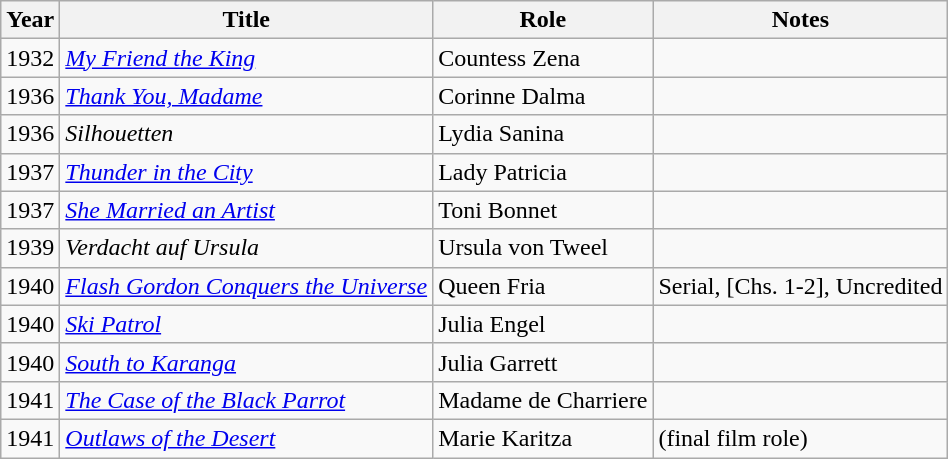<table class="wikitable">
<tr>
<th>Year</th>
<th>Title</th>
<th>Role</th>
<th>Notes</th>
</tr>
<tr>
<td>1932</td>
<td><em><a href='#'>My Friend the King</a></em></td>
<td>Countess Zena</td>
<td></td>
</tr>
<tr>
<td>1936</td>
<td><em><a href='#'>Thank You, Madame</a></em></td>
<td>Corinne Dalma</td>
<td></td>
</tr>
<tr>
<td>1936</td>
<td><em>Silhouetten</em></td>
<td>Lydia Sanina</td>
<td></td>
</tr>
<tr>
<td>1937</td>
<td><em><a href='#'>Thunder in the City</a></em></td>
<td>Lady Patricia</td>
<td></td>
</tr>
<tr>
<td>1937</td>
<td><em><a href='#'>She Married an Artist</a></em></td>
<td>Toni Bonnet</td>
<td></td>
</tr>
<tr>
<td>1939</td>
<td><em>Verdacht auf Ursula</em></td>
<td>Ursula von Tweel</td>
<td></td>
</tr>
<tr>
<td>1940</td>
<td><em><a href='#'>Flash Gordon Conquers the Universe</a></em></td>
<td>Queen Fria</td>
<td>Serial, [Chs. 1-2], Uncredited</td>
</tr>
<tr>
<td>1940</td>
<td><em><a href='#'>Ski Patrol</a></em></td>
<td>Julia Engel</td>
<td></td>
</tr>
<tr>
<td>1940</td>
<td><em><a href='#'>South to Karanga</a></em></td>
<td>Julia Garrett</td>
<td></td>
</tr>
<tr>
<td>1941</td>
<td><em><a href='#'>The Case of the Black Parrot</a></em></td>
<td>Madame de Charriere</td>
<td></td>
</tr>
<tr>
<td>1941</td>
<td><em><a href='#'>Outlaws of the Desert</a></em></td>
<td>Marie Karitza</td>
<td>(final film role)</td>
</tr>
</table>
